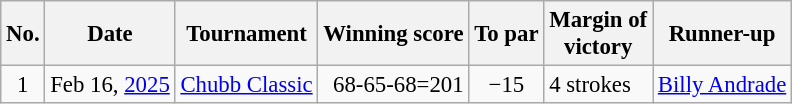<table class="wikitable" style="font-size:95%;">
<tr>
<th>No.</th>
<th>Date</th>
<th>Tournament</th>
<th>Winning score</th>
<th>To par</th>
<th>Margin of<br>victory</th>
<th>Runner-up</th>
</tr>
<tr>
<td align=center>1</td>
<td align=right>Feb 16, <a href='#'>2025</a></td>
<td><a href='#'>Chubb Classic</a></td>
<td align=right>68-65-68=201</td>
<td align=center>−15</td>
<td>4 strokes</td>
<td> <a href='#'>Billy Andrade</a></td>
</tr>
</table>
